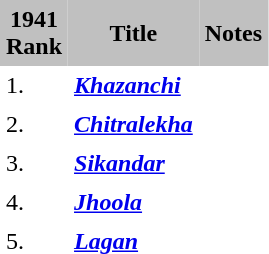<table cellspacing="0" cellpadding="4" border="0">
<tr style="background:silver; text-align:center;">
<td><strong>1941</strong><br><strong>Rank</strong></td>
<td><strong>Title</strong></td>
<td><strong>Notes</strong></td>
</tr>
<tr>
<td>1.</td>
<td><strong><em><a href='#'>Khazanchi</a></em></strong></td>
<td></td>
</tr>
<tr>
<td>2.</td>
<td><strong><em><a href='#'>Chitralekha</a></em></strong></td>
<td></td>
</tr>
<tr>
<td>3.</td>
<td><strong><em><a href='#'>Sikandar</a></em></strong></td>
<td></td>
</tr>
<tr>
<td>4.</td>
<td><strong><em><a href='#'>Jhoola</a></em></strong></td>
<td></td>
</tr>
<tr>
<td>5.</td>
<td><strong><em><a href='#'>Lagan</a></em></strong></td>
<td></td>
</tr>
</table>
